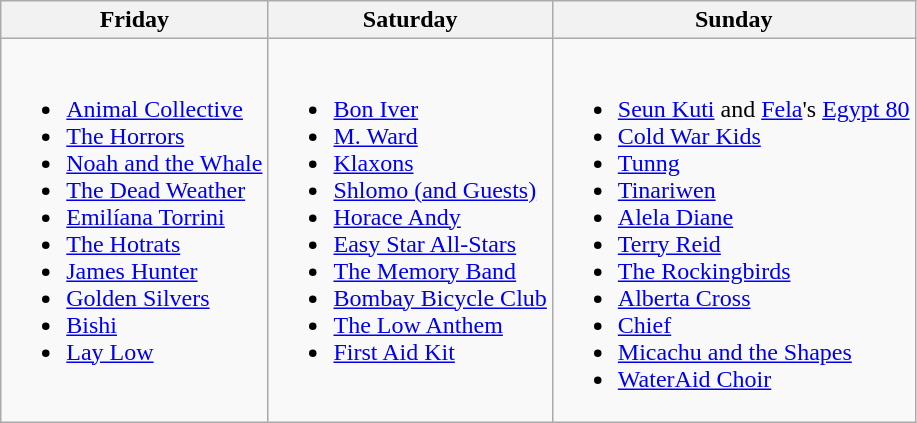<table class="wikitable">
<tr>
<th>Friday</th>
<th>Saturday</th>
<th>Sunday</th>
</tr>
<tr valign="top">
<td><br><ul><li><a href='#'>Animal Collective</a></li><li><a href='#'>The Horrors</a></li><li><a href='#'>Noah and the Whale</a></li><li><a href='#'>The Dead Weather</a></li><li><a href='#'>Emilíana Torrini</a></li><li><a href='#'>The Hotrats</a></li><li><a href='#'>James Hunter</a></li><li><a href='#'>Golden Silvers</a></li><li><a href='#'>Bishi</a></li><li><a href='#'>Lay Low</a></li></ul></td>
<td><br><ul><li><a href='#'>Bon Iver</a></li><li><a href='#'>M. Ward</a></li><li><a href='#'>Klaxons</a></li><li><a href='#'>Shlomo (and Guests)</a></li><li><a href='#'>Horace Andy</a></li><li><a href='#'>Easy Star All-Stars</a></li><li><a href='#'>The Memory Band</a></li><li><a href='#'>Bombay Bicycle Club</a></li><li><a href='#'>The Low Anthem</a></li><li><a href='#'>First Aid Kit</a></li></ul></td>
<td><br><ul><li><a href='#'>Seun Kuti</a> and <a href='#'>Fela</a>'s <a href='#'>Egypt 80</a></li><li><a href='#'>Cold War Kids</a></li><li><a href='#'>Tunng</a></li><li><a href='#'>Tinariwen</a></li><li><a href='#'>Alela Diane</a></li><li><a href='#'>Terry Reid</a></li><li><a href='#'>The Rockingbirds</a></li><li><a href='#'>Alberta Cross</a></li><li><a href='#'>Chief</a></li><li><a href='#'>Micachu and the Shapes</a></li><li><a href='#'>WaterAid Choir</a></li></ul></td>
</tr>
</table>
